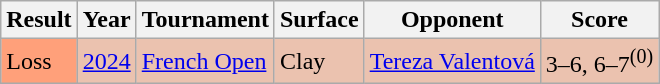<table class="wikitable">
<tr>
<th>Result</th>
<th>Year</th>
<th>Tournament</th>
<th>Surface</th>
<th>Opponent</th>
<th>Score</th>
</tr>
<tr bgcolor=EBC2AF>
<td style="background:#ffa07a;">Loss</td>
<td><a href='#'>2024</a></td>
<td><a href='#'>French Open</a></td>
<td>Clay</td>
<td> <a href='#'>Tereza Valentová</a></td>
<td>3–6, 6–7<sup>(0)</sup></td>
</tr>
</table>
